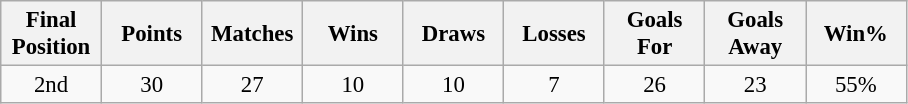<table class="wikitable" style="font-size: 95%; text-align: center;">
<tr>
<th width=60>Final Position</th>
<th width=60>Points</th>
<th width=60>Matches</th>
<th width=60>Wins</th>
<th width=60>Draws</th>
<th width=60>Losses</th>
<th width=60>Goals For</th>
<th width=60>Goals Away</th>
<th width=60>Win%</th>
</tr>
<tr>
<td>2nd</td>
<td>30</td>
<td>27</td>
<td>10</td>
<td>10</td>
<td>7</td>
<td>26</td>
<td>23</td>
<td>55%</td>
</tr>
</table>
